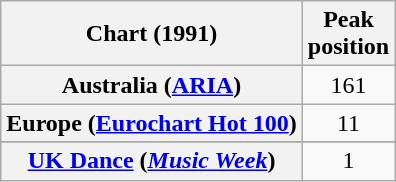<table class="wikitable sortable plainrowheaders" style="text-align:center">
<tr>
<th>Chart (1991)</th>
<th>Peak<br>position</th>
</tr>
<tr>
<th scope="row">Australia (<a href='#'>ARIA</a>)</th>
<td>161</td>
</tr>
<tr>
<th scope="row">Europe (<a href='#'>Eurochart Hot 100</a>)</th>
<td>11</td>
</tr>
<tr>
</tr>
<tr>
</tr>
<tr>
<th scope="row"><a href='#'>UK Dance</a> (<em><a href='#'>Music Week</a></em>)</th>
<td>1</td>
</tr>
</table>
